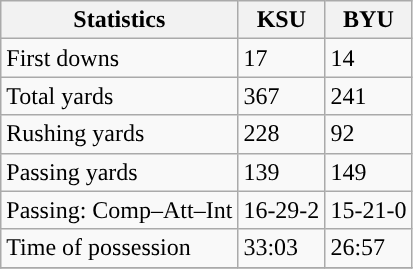<table class="wikitable" style="float: left;">
<tr>
<th>Statistics</th>
<th>KSU</th>
<th>BYU</th>
</tr>
<tr>
<td>First downs</td>
<td>17</td>
<td>14</td>
</tr>
<tr>
<td>Total yards</td>
<td>367</td>
<td>241</td>
</tr>
<tr>
<td>Rushing yards</td>
<td>228</td>
<td>92</td>
</tr>
<tr>
<td>Passing yards</td>
<td>139</td>
<td>149</td>
</tr>
<tr>
<td>Passing: Comp–Att–Int</td>
<td>16-29-2</td>
<td>15-21-0</td>
</tr>
<tr>
<td>Time of possession</td>
<td>33:03</td>
<td>26:57</td>
</tr>
<tr>
</tr>
</table>
